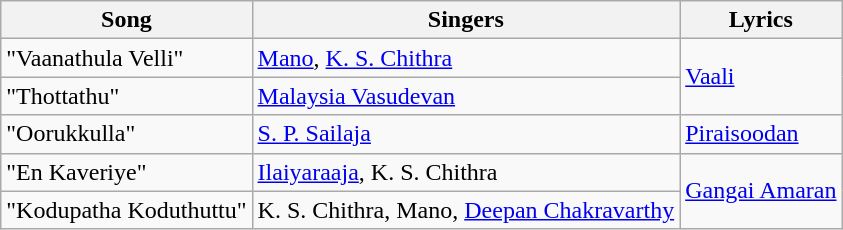<table class="wikitable">
<tr>
<th>Song</th>
<th>Singers</th>
<th>Lyrics</th>
</tr>
<tr>
<td>"Vaanathula Velli"</td>
<td><a href='#'>Mano</a>, <a href='#'>K. S. Chithra</a></td>
<td rowspan=2><a href='#'>Vaali</a></td>
</tr>
<tr>
<td>"Thottathu"</td>
<td><a href='#'>Malaysia Vasudevan</a></td>
</tr>
<tr>
<td>"Oorukkulla"</td>
<td><a href='#'>S. P. Sailaja</a></td>
<td><a href='#'>Piraisoodan</a></td>
</tr>
<tr>
<td>"En Kaveriye"</td>
<td><a href='#'>Ilaiyaraaja</a>, K. S. Chithra</td>
<td rowspan=2><a href='#'>Gangai Amaran</a></td>
</tr>
<tr>
<td>"Kodupatha Koduthuttu"</td>
<td>K. S. Chithra, Mano, <a href='#'>Deepan Chakravarthy</a></td>
</tr>
</table>
